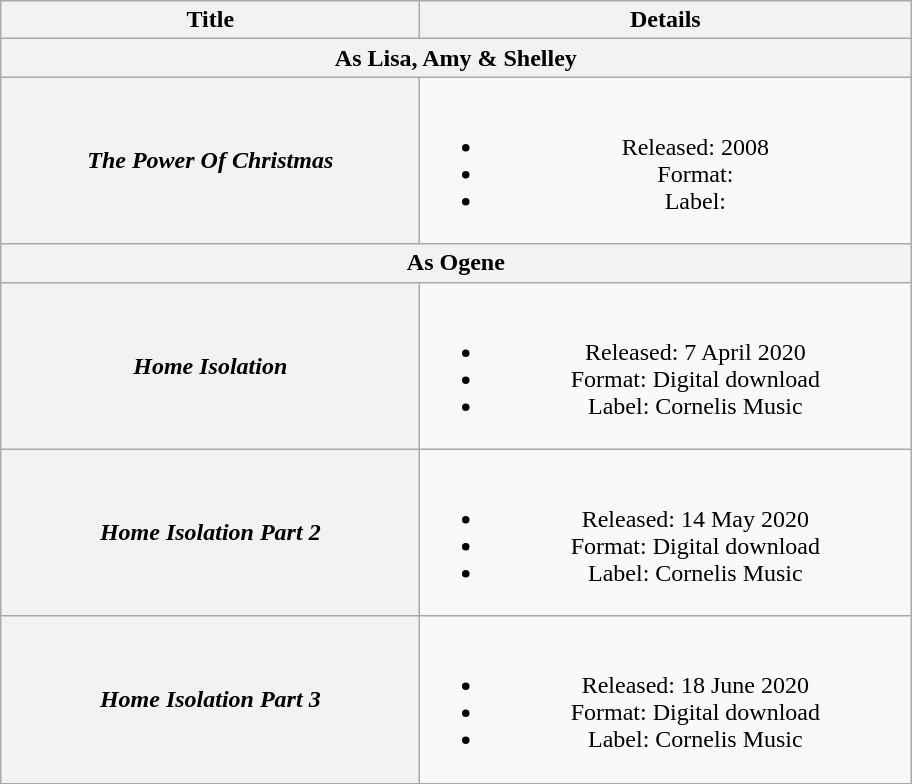<table class="wikitable plainrowheaders" style="text-align:center;" border="1">
<tr>
<th scope="col" style="width:17em;">Title</th>
<th scope="col" style="width:20em;">Details</th>
</tr>
<tr>
<th scope="col" colspan="4">As Lisa, Amy & Shelley</th>
</tr>
<tr>
<th scope="row"><em>The Power Of Christmas</em></th>
<td><br><ul><li>Released: 2008</li><li>Format:</li><li>Label:</li></ul></td>
</tr>
<tr>
<th scope="col" colspan="4">As Ogene</th>
</tr>
<tr>
<th scope="row"><em>Home Isolation</em></th>
<td><br><ul><li>Released: 7 April 2020</li><li>Format: Digital download</li><li>Label: Cornelis Music</li></ul></td>
</tr>
<tr>
<th scope="row"><em>Home Isolation Part 2</em></th>
<td><br><ul><li>Released: 14 May 2020</li><li>Format: Digital download</li><li>Label: Cornelis Music</li></ul></td>
</tr>
<tr>
<th scope="row"><em>Home Isolation Part 3</em></th>
<td><br><ul><li>Released: 18 June 2020</li><li>Format: Digital download</li><li>Label: Cornelis Music</li></ul></td>
</tr>
</table>
